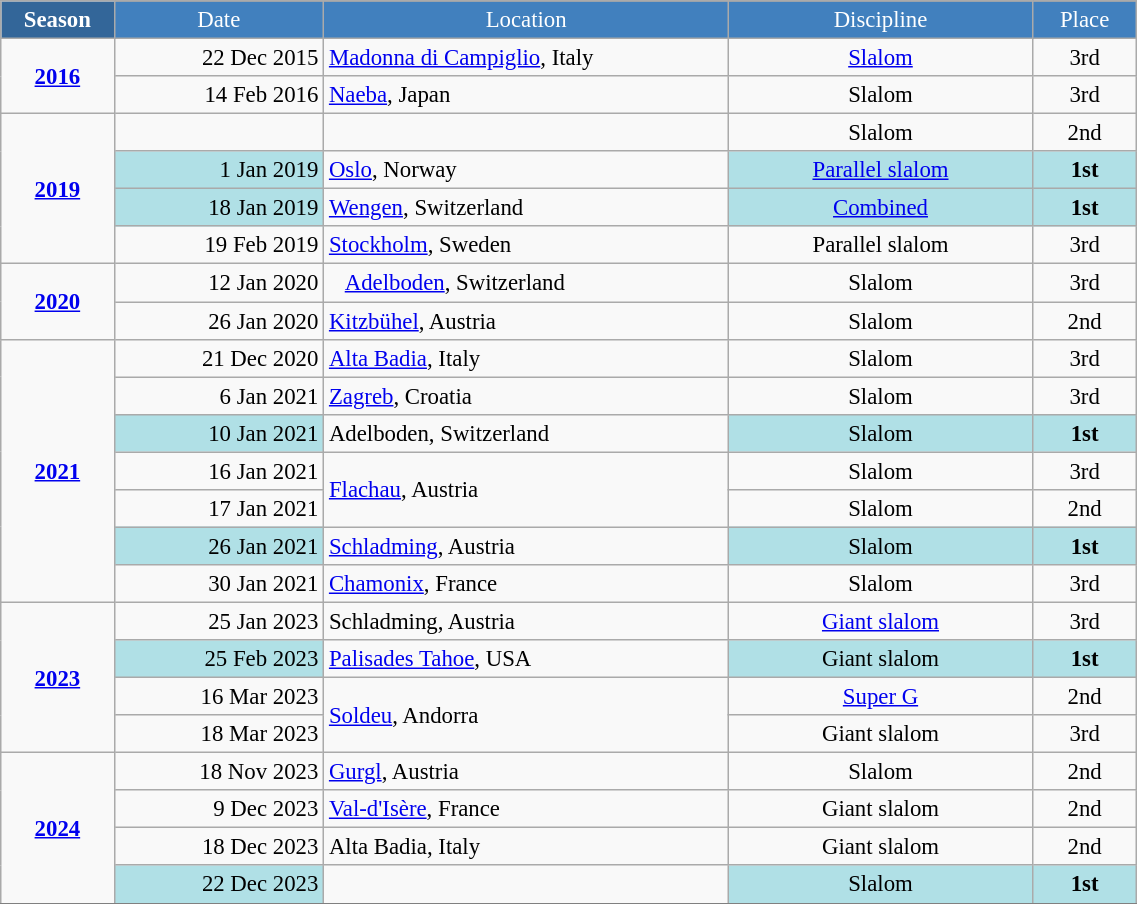<table class="wikitable" style="font-size:95%; text-align:center; border:grey solid 1px; border-collapse:collapse;" width="60%">
<tr style="background-color:#369; color:white;">
<td rowspan="2" colspan="1" width="4%"><strong>Season</strong></td>
</tr>
<tr style="background-color:#4180be; color:white;">
<td width="10%">Date</td>
<td width="20%">Location</td>
<td width="15%">Discipline</td>
<td width="5%">Place</td>
</tr>
<tr>
<td rowspan="2"><strong><a href='#'>2016</a></strong></td>
<td align=right>22 Dec 2015</td>
<td align=left> <a href='#'>Madonna di Campiglio</a>, Italy</td>
<td><a href='#'>Slalom</a></td>
<td>3rd</td>
</tr>
<tr>
<td align=right>14 Feb 2016</td>
<td align=left> <a href='#'>Naeba</a>, Japan</td>
<td>Slalom</td>
<td>3rd</td>
</tr>
<tr>
<td rowspan="4"><strong><a href='#'>2019</a></strong></td>
<td align=right></td>
<td align=left></td>
<td>Slalom</td>
<td>2nd</td>
</tr>
<tr>
<td align=right bgcolor="#BOEOE6">1 Jan 2019</td>
<td align=left> <a href='#'>Oslo</a>, Norway</td>
<td bgcolor="#BOEOE6"><a href='#'>Parallel slalom</a></td>
<td bgcolor="#BOEOE6"><strong>1st</strong></td>
</tr>
<tr>
<td align=right bgcolor="#BOEOE6">18 Jan 2019</td>
<td align=left> <a href='#'>Wengen</a>, Switzerland</td>
<td bgcolor="#BOEOE6"><a href='#'>Combined</a></td>
<td bgcolor="#BOEOE6"><strong>1st</strong></td>
</tr>
<tr>
<td align=right>19 Feb 2019</td>
<td align=left> <a href='#'>Stockholm</a>, Sweden</td>
<td>Parallel slalom</td>
<td>3rd</td>
</tr>
<tr>
<td rowspan="2"><strong><a href='#'>2020</a></strong></td>
<td align=right>12 Jan 2020</td>
<td align=left>   <a href='#'>Adelboden</a>, Switzerland</td>
<td>Slalom</td>
<td>3rd</td>
</tr>
<tr>
<td align=right>26 Jan 2020</td>
<td align=left> <a href='#'>Kitzbühel</a>, Austria</td>
<td>Slalom</td>
<td>2nd</td>
</tr>
<tr>
<td rowspan="7"><strong><a href='#'>2021</a></strong></td>
<td align=right>21 Dec 2020</td>
<td align=left> <a href='#'>Alta Badia</a>, Italy</td>
<td>Slalom</td>
<td>3rd</td>
</tr>
<tr>
<td align=right>6 Jan 2021</td>
<td align=left> <a href='#'>Zagreb</a>, Croatia</td>
<td>Slalom</td>
<td>3rd</td>
</tr>
<tr>
<td align=right bgcolor="#BOEOE6">10 Jan 2021</td>
<td align=left> Adelboden, Switzerland</td>
<td bgcolor="#BOEOE6">Slalom</td>
<td bgcolor="#BOEOE6"><strong>1st</strong></td>
</tr>
<tr>
<td align=right>16 Jan 2021</td>
<td rowspan="2" align=left> <a href='#'>Flachau</a>, Austria</td>
<td>Slalom</td>
<td>3rd</td>
</tr>
<tr>
<td align=right>17 Jan 2021</td>
<td>Slalom</td>
<td>2nd</td>
</tr>
<tr>
<td align=right bgcolor="#BOEOE6">26 Jan 2021</td>
<td align=left> <a href='#'>Schladming</a>, Austria</td>
<td bgcolor="#BOEOE6">Slalom</td>
<td bgcolor="#BOEOE6"><strong>1st</strong></td>
</tr>
<tr>
<td align=right>30 Jan 2021</td>
<td align=left> <a href='#'>Chamonix</a>, France</td>
<td>Slalom</td>
<td>3rd</td>
</tr>
<tr>
<td rowspan="4"><strong><a href='#'>2023</a></strong></td>
<td align=right>25 Jan 2023</td>
<td align=left> Schladming, Austria</td>
<td><a href='#'>Giant slalom</a></td>
<td>3rd</td>
</tr>
<tr>
<td align=right bgcolor="#BOEOE6">25 Feb 2023</td>
<td align=left> <a href='#'>Palisades Tahoe</a>, USA</td>
<td bgcolor="#BOEOE6">Giant slalom</td>
<td bgcolor="#BOEOE6"><strong>1st</strong></td>
</tr>
<tr>
<td align=right>16 Mar 2023</td>
<td rowspan="2" align=left> <a href='#'>Soldeu</a>, Andorra</td>
<td><a href='#'>Super G</a></td>
<td>2nd</td>
</tr>
<tr>
<td align=right>18 Mar 2023</td>
<td>Giant slalom</td>
<td>3rd</td>
</tr>
<tr>
<td rowspan="4"><strong><a href='#'>2024</a></strong></td>
<td align=right>18 Nov 2023</td>
<td align=left> <a href='#'>Gurgl</a>, Austria</td>
<td>Slalom</td>
<td>2nd</td>
</tr>
<tr>
<td align=right>9 Dec 2023</td>
<td align=left> <a href='#'>Val-d'Isère</a>, France</td>
<td>Giant slalom</td>
<td>2nd</td>
</tr>
<tr>
<td align=right>18 Dec 2023</td>
<td align=left> Alta Badia, Italy</td>
<td>Giant slalom</td>
<td>2nd</td>
</tr>
<tr>
<td align=right bgcolor="#BOEOE6">22 Dec 2023</td>
<td align=left></td>
<td bgcolor="#BOEOE6">Slalom</td>
<td bgcolor="#BOEOE6"><strong>1st</strong></td>
</tr>
<tr>
</tr>
</table>
